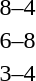<table style="text-align:center">
<tr>
<th width=200></th>
<th width=100></th>
<th width=200></th>
</tr>
<tr>
<td align=right><strong></strong></td>
<td>8–4</td>
<td align=left></td>
</tr>
<tr>
<td align=right></td>
<td>6–8</td>
<td align=left><strong></strong></td>
</tr>
<tr>
<td align=right></td>
<td>3–4</td>
<td align=left><strong></strong></td>
</tr>
</table>
